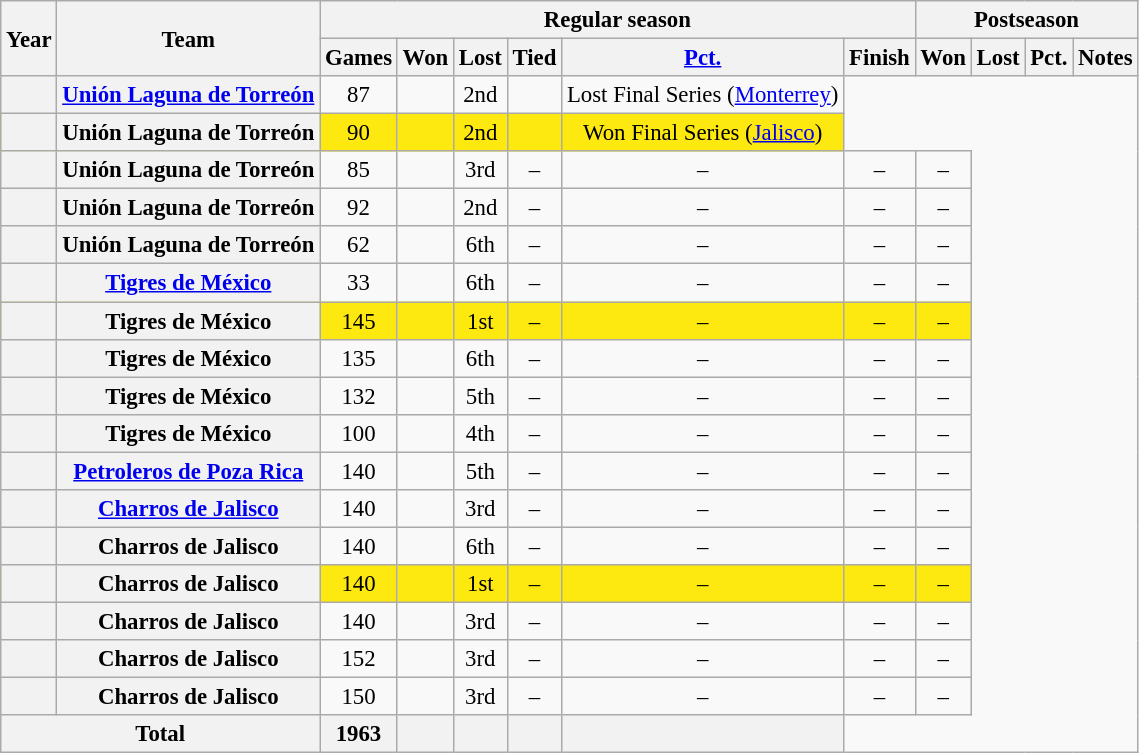<table class="wikitable" style="font-size: 95%; text-align:center;">
<tr>
<th rowspan="2">Year</th>
<th rowspan="2">Team</th>
<th colspan="6">Regular season</th>
<th colspan="4">Postseason</th>
</tr>
<tr>
<th scope=col>Games</th>
<th scope=col>Won</th>
<th scope=col>Lost</th>
<th scope=col>Tied</th>
<th scope=col><a href='#'>Pct.</a></th>
<th scope=col>Finish</th>
<th scope=col>Won</th>
<th scope=col>Lost</th>
<th scope=col>Pct.</th>
<th scope=col>Notes</th>
</tr>
<tr>
<th></th>
<th><a href='#'>Unión Laguna de Torreón</a></th>
<td>87</td>
<td></td>
<td>2nd</td>
<td></td>
<td>Lost Final Series (<a href='#'>Monterrey</a>)</td>
</tr>
<tr style="background:#FDE910;">
<th></th>
<th>Unión Laguna de Torreón</th>
<td>90</td>
<td></td>
<td>2nd</td>
<td></td>
<td>Won Final Series (<a href='#'>Jalisco</a>)</td>
</tr>
<tr>
<th></th>
<th>Unión Laguna de Torreón</th>
<td>85</td>
<td></td>
<td>3rd</td>
<td>–</td>
<td>–</td>
<td>–</td>
<td>–</td>
</tr>
<tr>
<th></th>
<th>Unión Laguna de Torreón</th>
<td>92</td>
<td></td>
<td>2nd</td>
<td>–</td>
<td>–</td>
<td>–</td>
<td>–</td>
</tr>
<tr>
<th></th>
<th>Unión Laguna de Torreón</th>
<td>62</td>
<td></td>
<td>6th</td>
<td>–</td>
<td>–</td>
<td>–</td>
<td>–</td>
</tr>
<tr>
<th></th>
<th><a href='#'>Tigres de México</a></th>
<td>33</td>
<td></td>
<td>6th</td>
<td>–</td>
<td>–</td>
<td>–</td>
<td>–</td>
</tr>
<tr style="background:#FDE910;">
<th></th>
<th>Tigres de México</th>
<td>145</td>
<td></td>
<td>1st</td>
<td>–</td>
<td>–</td>
<td>–</td>
<td>–</td>
</tr>
<tr>
<th></th>
<th>Tigres de México</th>
<td>135</td>
<td></td>
<td>6th</td>
<td>–</td>
<td>–</td>
<td>–</td>
<td>–</td>
</tr>
<tr>
<th></th>
<th>Tigres de México</th>
<td>132</td>
<td></td>
<td>5th</td>
<td>–</td>
<td>–</td>
<td>–</td>
<td>–</td>
</tr>
<tr>
<th></th>
<th>Tigres de México</th>
<td>100</td>
<td></td>
<td>4th</td>
<td>–</td>
<td>–</td>
<td>–</td>
<td>–</td>
</tr>
<tr>
<th></th>
<th><a href='#'>Petroleros de Poza Rica</a></th>
<td>140</td>
<td></td>
<td>5th</td>
<td>–</td>
<td>–</td>
<td>–</td>
<td>–</td>
</tr>
<tr>
<th></th>
<th><a href='#'>Charros de Jalisco</a></th>
<td>140</td>
<td></td>
<td>3rd</td>
<td>–</td>
<td>–</td>
<td>–</td>
<td>–</td>
</tr>
<tr>
<th></th>
<th>Charros de Jalisco</th>
<td>140</td>
<td></td>
<td>6th</td>
<td>–</td>
<td>–</td>
<td>–</td>
<td>–</td>
</tr>
<tr style="background:#FDE910;">
<th></th>
<th>Charros de Jalisco</th>
<td>140</td>
<td></td>
<td>1st</td>
<td>–</td>
<td>–</td>
<td>–</td>
<td>–</td>
</tr>
<tr>
<th></th>
<th>Charros de Jalisco</th>
<td>140</td>
<td></td>
<td>3rd</td>
<td>–</td>
<td>–</td>
<td>–</td>
<td>–</td>
</tr>
<tr>
<th></th>
<th>Charros de Jalisco</th>
<td>152</td>
<td></td>
<td>3rd</td>
<td>–</td>
<td>–</td>
<td>–</td>
<td>–</td>
</tr>
<tr>
<th></th>
<th>Charros de Jalisco</th>
<td>150</td>
<td></td>
<td>3rd</td>
<td>–</td>
<td>–</td>
<td>–</td>
<td>–</td>
</tr>
<tr>
<th colspan="2">Total</th>
<th>1963</th>
<th></th>
<th></th>
<th></th>
<th></th>
</tr>
</table>
